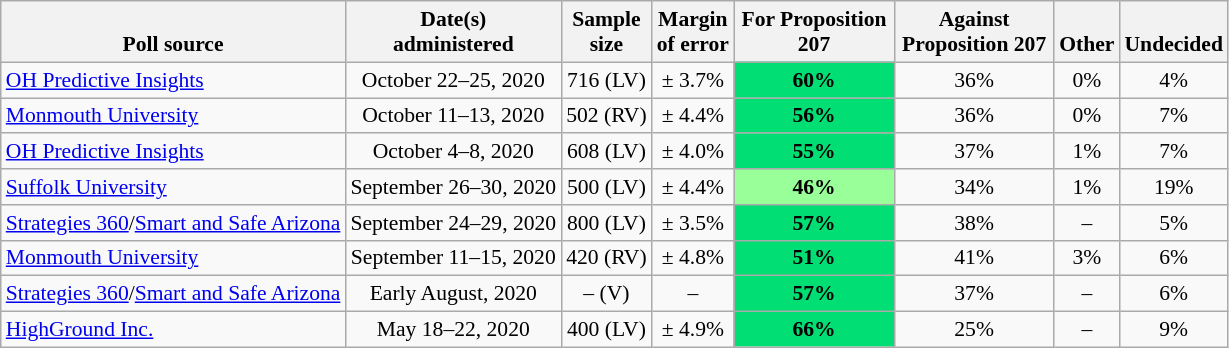<table class="wikitable" style="font-size:90%;text-align:center;">
<tr valign=bottom>
<th>Poll source</th>
<th>Date(s)<br>administered</th>
<th>Sample<br>size</th>
<th>Margin<br>of error</th>
<th style="width:100px;">For Proposition 207</th>
<th style="width:100px;">Against Proposition 207</th>
<th>Other</th>
<th>Undecided</th>
</tr>
<tr>
<td style="text-align:left;"><a href='#'>OH Predictive Insights</a></td>
<td>October 22–25, 2020</td>
<td>716 (LV)</td>
<td>± 3.7%</td>
<td style="background: rgb(1,223,116);"><strong>60%</strong></td>
<td>36%</td>
<td>0%</td>
<td>4%</td>
</tr>
<tr>
<td style="text-align:left;"><a href='#'>Monmouth University</a></td>
<td>October 11–13, 2020</td>
<td>502 (RV)</td>
<td>± 4.4%</td>
<td style="background: rgb(1,223,116);"><strong>56%</strong></td>
<td>36%</td>
<td>0%</td>
<td>7%</td>
</tr>
<tr>
<td style="text-align:left;"><a href='#'>OH Predictive Insights</a></td>
<td>October 4–8, 2020</td>
<td>608 (LV)</td>
<td>± 4.0%</td>
<td style="background: rgb(1,223,116);"><strong>55%</strong></td>
<td>37%</td>
<td>1%</td>
<td>7%</td>
</tr>
<tr>
<td style="text-align:left;"><a href='#'>Suffolk University</a></td>
<td>September 26–30, 2020</td>
<td>500 (LV)</td>
<td>± 4.4%</td>
<td style="background: rgb(153, 255, 153);"><strong>46%</strong></td>
<td>34%</td>
<td>1%</td>
<td>19%</td>
</tr>
<tr>
<td style="text-align:left;"><a href='#'>Strategies 360</a>/<a href='#'>Smart and Safe Arizona</a></td>
<td>September 24–29, 2020</td>
<td>800 (LV)</td>
<td>± 3.5%</td>
<td style="background: rgb(1,223,116);"><strong>57%</strong></td>
<td>38%</td>
<td>–</td>
<td>5%</td>
</tr>
<tr>
<td style="text-align:left;"><a href='#'>Monmouth University</a></td>
<td>September 11–15, 2020</td>
<td>420 (RV)</td>
<td>± 4.8%</td>
<td style="background: rgb(1,223,116);"><strong>51%</strong></td>
<td>41%</td>
<td>3%</td>
<td>6%</td>
</tr>
<tr>
<td style="text-align:left;"><a href='#'>Strategies 360</a>/<a href='#'>Smart and Safe Arizona</a> </td>
<td>Early August, 2020</td>
<td>– (V)</td>
<td>–</td>
<td style="background: rgb(1,223,116);"><strong>57%</strong></td>
<td>37%</td>
<td>–</td>
<td>6%</td>
</tr>
<tr>
<td style="text-align:left;"><a href='#'>HighGround Inc.</a></td>
<td>May 18–22, 2020</td>
<td>400 (LV)</td>
<td>± 4.9%</td>
<td style="background: rgb(1,223,116);"><strong>66%</strong></td>
<td>25%</td>
<td>–</td>
<td>9%</td>
</tr>
</table>
